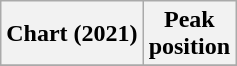<table class="wikitable sortable plainrowheaders" style="text-align:center">
<tr>
<th scope="col">Chart (2021)</th>
<th scope="col">Peak<br>position</th>
</tr>
<tr>
</tr>
</table>
